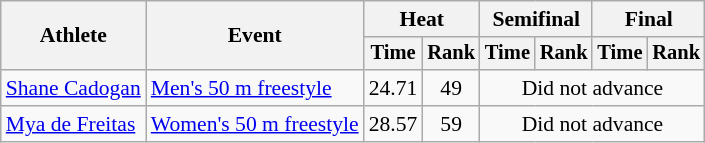<table class=wikitable style="font-size:90%">
<tr>
<th rowspan="2">Athlete</th>
<th rowspan="2">Event</th>
<th colspan="2">Heat</th>
<th colspan="2">Semifinal</th>
<th colspan="2">Final</th>
</tr>
<tr style="font-size:95%">
<th>Time</th>
<th>Rank</th>
<th>Time</th>
<th>Rank</th>
<th>Time</th>
<th>Rank</th>
</tr>
<tr align=center>
<td align=left><a href='#'>Shane Cadogan</a></td>
<td align=left><a href='#'>Men's 50 m freestyle</a></td>
<td>24.71</td>
<td>49</td>
<td colspan="4">Did not advance</td>
</tr>
<tr align=center>
<td align=left><a href='#'>Mya de Freitas</a></td>
<td align=left><a href='#'>Women's 50 m freestyle</a></td>
<td>28.57</td>
<td>59</td>
<td colspan="4">Did not advance</td>
</tr>
</table>
